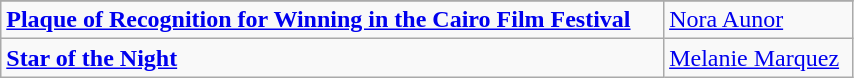<table class="wikitable" width=45%>
<tr style="background:#bebebe;">
</tr>
<tr>
<td><strong><a href='#'>Plaque of Recognition for Winning in the Cairo Film Festival</a></strong></td>
<td><a href='#'>Nora Aunor</a></td>
</tr>
<tr>
<td><strong><a href='#'>Star of the Night</a></strong></td>
<td><a href='#'>Melanie Marquez</a></td>
</tr>
</table>
